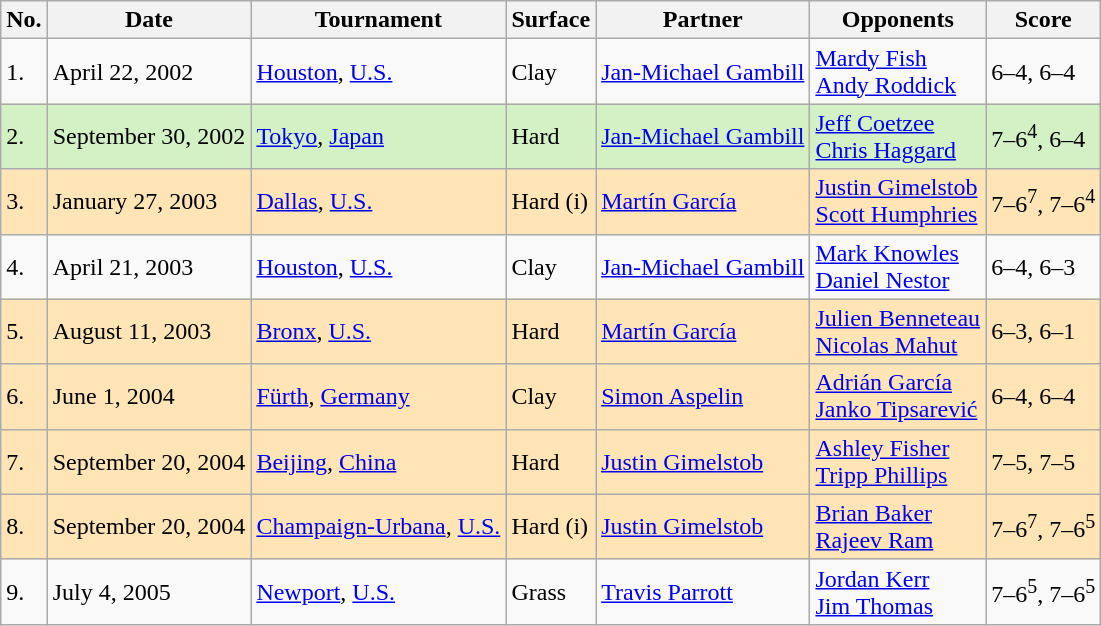<table class="wikitable">
<tr>
<th>No.</th>
<th>Date</th>
<th>Tournament</th>
<th>Surface</th>
<th>Partner</th>
<th>Opponents</th>
<th>Score</th>
</tr>
<tr>
<td>1.</td>
<td>April 22, 2002</td>
<td><a href='#'>Houston</a>, <a href='#'>U.S.</a></td>
<td>Clay</td>
<td> <a href='#'>Jan-Michael Gambill</a></td>
<td> <a href='#'>Mardy Fish</a> <br>  <a href='#'>Andy Roddick</a></td>
<td>6–4, 6–4</td>
</tr>
<tr bgcolor="#d4f1c5">
<td>2.</td>
<td>September 30, 2002</td>
<td><a href='#'>Tokyo</a>, <a href='#'>Japan</a></td>
<td>Hard</td>
<td> <a href='#'>Jan-Michael Gambill</a></td>
<td> <a href='#'>Jeff Coetzee</a>  <br>  <a href='#'>Chris Haggard</a></td>
<td>7–6<sup>4</sup>, 6–4</td>
</tr>
<tr bgcolor="moccasin">
<td>3.</td>
<td>January 27, 2003</td>
<td><a href='#'>Dallas</a>, <a href='#'>U.S.</a></td>
<td>Hard (i)</td>
<td> <a href='#'>Martín García</a></td>
<td> <a href='#'>Justin Gimelstob</a>  <br>  <a href='#'>Scott Humphries</a></td>
<td>7–6<sup>7</sup>, 7–6<sup>4</sup></td>
</tr>
<tr>
<td>4.</td>
<td>April 21, 2003</td>
<td><a href='#'>Houston</a>, <a href='#'>U.S.</a></td>
<td>Clay</td>
<td> <a href='#'>Jan-Michael Gambill</a></td>
<td> <a href='#'>Mark Knowles</a> <br>  <a href='#'>Daniel Nestor</a></td>
<td>6–4, 6–3</td>
</tr>
<tr bgcolor="moccasin">
<td>5.</td>
<td>August 11, 2003</td>
<td><a href='#'>Bronx</a>, <a href='#'>U.S.</a></td>
<td>Hard</td>
<td> <a href='#'>Martín García</a></td>
<td> <a href='#'>Julien Benneteau</a>  <br>  <a href='#'>Nicolas Mahut</a></td>
<td>6–3, 6–1</td>
</tr>
<tr bgcolor="moccasin">
<td>6.</td>
<td>June 1, 2004</td>
<td><a href='#'>Fürth</a>, <a href='#'>Germany</a></td>
<td>Clay</td>
<td> <a href='#'>Simon Aspelin</a></td>
<td> <a href='#'>Adrián García</a>  <br>  <a href='#'>Janko Tipsarević</a></td>
<td>6–4, 6–4</td>
</tr>
<tr bgcolor="moccasin">
<td>7.</td>
<td>September 20, 2004</td>
<td><a href='#'>Beijing</a>, <a href='#'>China</a></td>
<td>Hard</td>
<td> <a href='#'>Justin Gimelstob</a></td>
<td> <a href='#'>Ashley Fisher</a> <br>  <a href='#'>Tripp Phillips</a></td>
<td>7–5, 7–5</td>
</tr>
<tr bgcolor="moccasin">
<td>8.</td>
<td>September 20, 2004</td>
<td><a href='#'>Champaign-Urbana</a>, <a href='#'>U.S.</a></td>
<td>Hard (i)</td>
<td> <a href='#'>Justin Gimelstob</a></td>
<td> <a href='#'>Brian Baker</a> <br>  <a href='#'>Rajeev Ram</a></td>
<td>7–6<sup>7</sup>, 7–6<sup>5</sup></td>
</tr>
<tr>
<td>9.</td>
<td>July 4, 2005</td>
<td><a href='#'>Newport</a>, <a href='#'>U.S.</a></td>
<td>Grass</td>
<td> <a href='#'>Travis Parrott</a></td>
<td> <a href='#'>Jordan Kerr</a> <br>  <a href='#'>Jim Thomas</a></td>
<td>7–6<sup>5</sup>, 7–6<sup>5</sup></td>
</tr>
</table>
